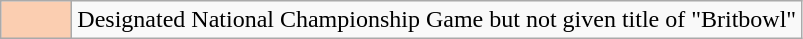<table class="wikitable">
<tr>
<td width="40px" bgcolor="#FBCEB1" align="center"></td>
<td>Designated National Championship Game but not given title of "Britbowl"</td>
</tr>
</table>
